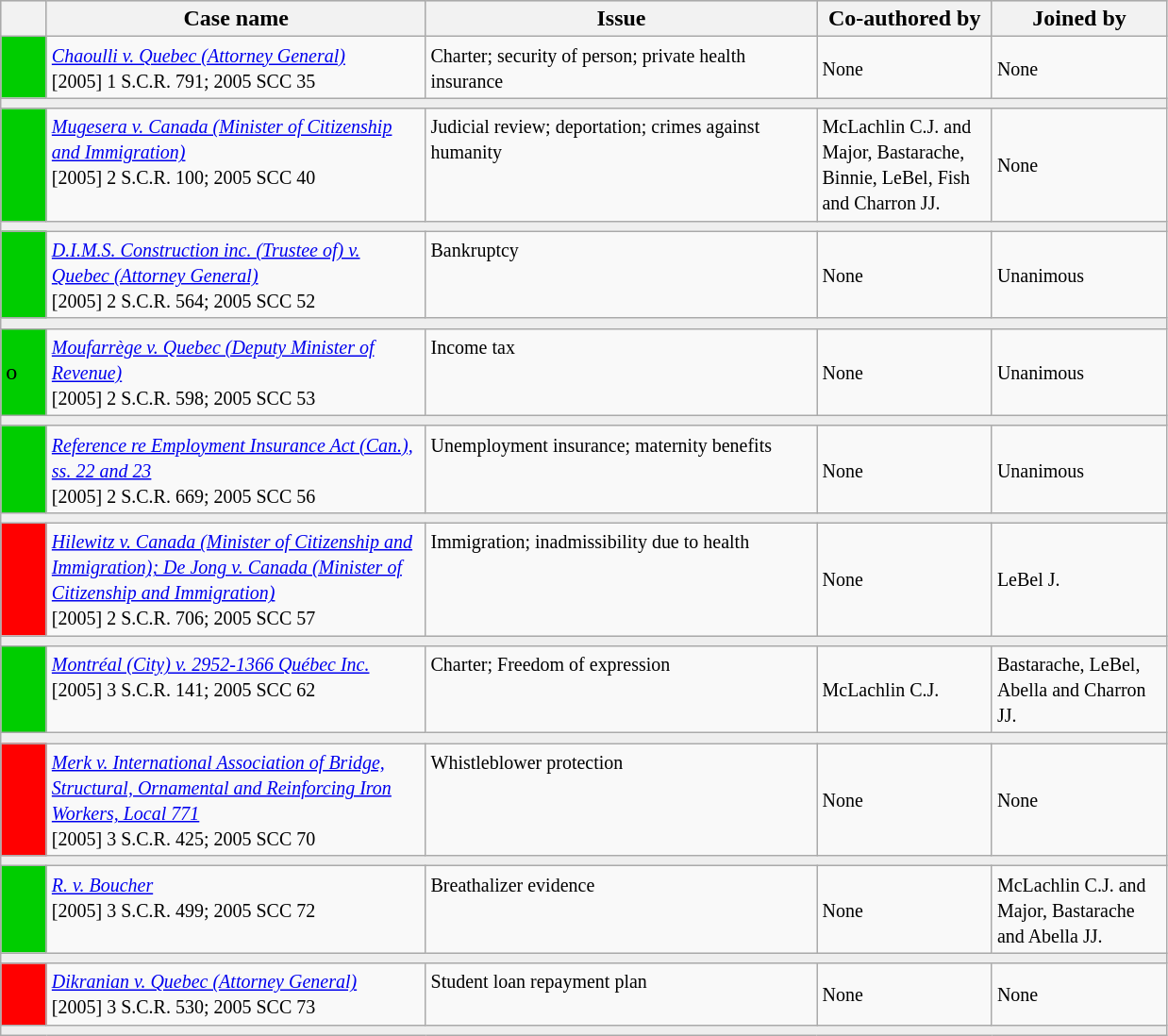<table class="wikitable" width=825>
<tr bgcolor="#CCCCCC">
<th width=25px></th>
<th width=32.5%>Case name</th>
<th>Issue</th>
<th width=15%>Co-authored by</th>
<th width=15%>Joined by</th>
</tr>
<tr>
<td bgcolor="00CD00"></td>
<td align=left valign=top><small><em><a href='#'>Chaoulli v. Quebec (Attorney General)</a></em><br> [2005] 1 S.C.R. 791; 2005 SCC 35 </small></td>
<td valign=top><small>Charter; security of person; private health insurance</small></td>
<td><small> None</small></td>
<td><small> None</small></td>
</tr>
<tr>
<td bgcolor=#EEEEEE colspan=5 valign=top><small></small></td>
</tr>
<tr>
<td bgcolor="00CD00"></td>
<td align=left valign=top><small><em><a href='#'>Mugesera v. Canada (Minister of Citizenship and Immigration)</a></em><br> [2005] 2 S.C.R. 100; 2005 SCC 40 </small></td>
<td valign=top><small>Judicial review; deportation; crimes against humanity</small></td>
<td><small> McLachlin C.J. and Major, Bastarache, Binnie, LeBel, Fish and Charron JJ.</small></td>
<td><small> None</small></td>
</tr>
<tr>
<td bgcolor=#EEEEEE colspan=5 valign=top><small></small></td>
</tr>
<tr>
<td bgcolor="00CD00"></td>
<td align=left valign=top><small><em><a href='#'>D.I.M.S. Construction inc. (Trustee of) v. Quebec (Attorney General)</a></em><br> [2005] 2 S.C.R. 564; 2005 SCC 52 </small></td>
<td valign=top><small>Bankruptcy</small></td>
<td><small> None</small></td>
<td><small> Unanimous</small></td>
</tr>
<tr>
<td bgcolor=#EEEEEE colspan=5 valign=top><small></small></td>
</tr>
<tr>
<td bgcolor="00CD00">o</td>
<td align=left valign=top><small><em><a href='#'>Moufarrège v. Quebec (Deputy Minister of Revenue)</a></em><br> [2005] 2 S.C.R. 598; 2005 SCC 53 </small></td>
<td valign=top><small>Income tax</small></td>
<td><small> None</small></td>
<td><small> Unanimous</small></td>
</tr>
<tr>
<td bgcolor=#EEEEEE colspan=5 valign=top><small></small></td>
</tr>
<tr>
<td bgcolor="00CD00"></td>
<td align=left valign=top><small><em><a href='#'>Reference re Employment Insurance Act (Can.), ss. 22 and 23</a></em><br> [2005] 2 S.C.R. 669; 2005 SCC 56 </small></td>
<td valign=top><small>Unemployment insurance; maternity benefits</small></td>
<td><small> None</small></td>
<td><small> Unanimous</small></td>
</tr>
<tr>
<td bgcolor=#EEEEEE colspan=5 valign=top><small></small></td>
</tr>
<tr>
<td bgcolor="red"></td>
<td align=left valign=top><small><em><a href='#'>Hilewitz v. Canada (Minister of Citizenship and Immigration); De Jong v. Canada (Minister of Citizenship and Immigration)</a></em><br> [2005] 2 S.C.R. 706; 2005 SCC 57 </small></td>
<td valign=top><small>Immigration; inadmissibility due to health</small></td>
<td><small> None</small></td>
<td><small> LeBel J.</small></td>
</tr>
<tr>
<td bgcolor=#EEEEEE colspan=5 valign=top><small></small></td>
</tr>
<tr>
<td bgcolor="00cd00"></td>
<td align=left valign=top><small><em><a href='#'>Montréal (City) v. 2952-1366 Québec Inc.</a></em><br> [2005] 3 S.C.R. 141; 2005 SCC 62 </small></td>
<td valign=top><small>Charter; Freedom of expression</small></td>
<td><small> McLachlin C.J.</small></td>
<td><small> Bastarache, LeBel, Abella and Charron JJ.</small></td>
</tr>
<tr>
<td bgcolor=#EEEEEE colspan=5 valign=top><small></small></td>
</tr>
<tr>
<td bgcolor="red"></td>
<td align=left valign=top><small><em><a href='#'>Merk v. International Association of Bridge, Structural, Ornamental and Reinforcing Iron Workers, Local 771</a></em><br> [2005] 3 S.C.R. 425; 2005 SCC 70 </small></td>
<td valign=top><small>Whistleblower protection</small></td>
<td><small> None</small></td>
<td><small> None</small></td>
</tr>
<tr>
<td bgcolor=#EEEEEE colspan=5 valign=top><small></small></td>
</tr>
<tr>
<td bgcolor="00cd00"></td>
<td align=left valign=top><small><em><a href='#'>R. v. Boucher</a></em><br> [2005] 3 S.C.R. 499; 2005 SCC 72 </small></td>
<td valign=top><small>Breathalizer evidence</small></td>
<td><small> None</small></td>
<td><small> McLachlin C.J. and Major, Bastarache and Abella JJ.</small></td>
</tr>
<tr>
<td bgcolor=#EEEEEE colspan=5 valign=top><small></small></td>
</tr>
<tr>
<td bgcolor="red"></td>
<td align=left valign=top><small><em><a href='#'>Dikranian v. Quebec (Attorney General)</a></em><br> [2005] 3 S.C.R. 530; 2005 SCC 73 </small></td>
<td valign=top><small>Student loan repayment plan</small></td>
<td><small> None</small></td>
<td><small>None</small></td>
</tr>
<tr>
<td bgcolor=#EEEEEE colspan=5 valign=top><small></small></td>
</tr>
</table>
